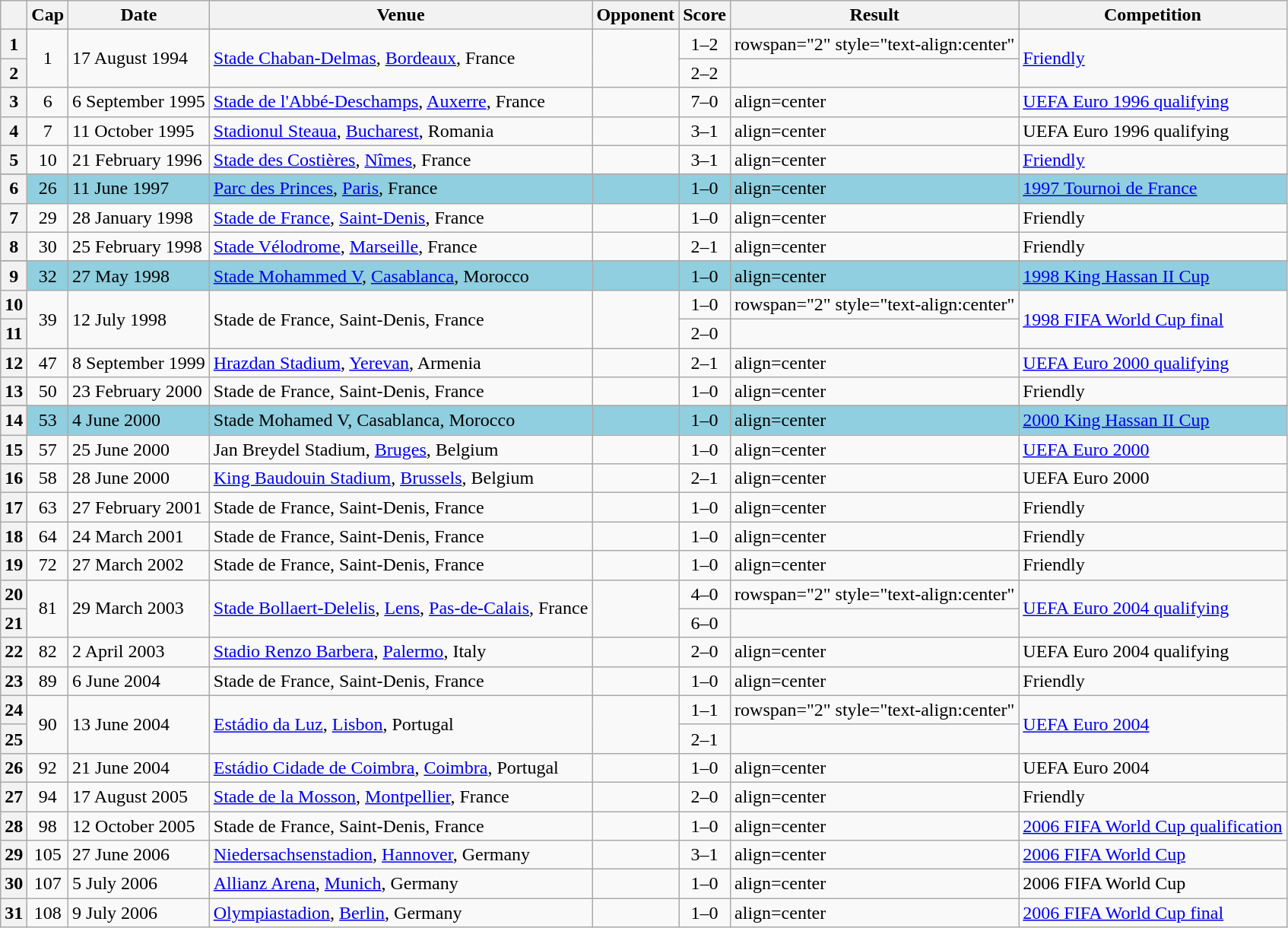<table class="wikitable sortable">
<tr>
<th scope="col"></th>
<th scope="col">Cap</th>
<th scope="col">Date</th>
<th scope="col">Venue</th>
<th scope="col">Opponent</th>
<th scope="col">Score</th>
<th scope="col">Result</th>
<th scope="col">Competition</th>
</tr>
<tr>
<th scope="row">1</th>
<td rowspan="2" align=center>1</td>
<td rowspan="2">17 August 1994</td>
<td rowspan="2"><a href='#'>Stade Chaban-Delmas</a>, <a href='#'>Bordeaux</a>, France</td>
<td rowspan="2"></td>
<td align=center>1–2</td>
<td>rowspan="2" style="text-align:center" </td>
<td rowspan="2"><a href='#'>Friendly</a></td>
</tr>
<tr>
<th scope="row">2</th>
<td align=center>2–2</td>
</tr>
<tr>
<th scope="row">3</th>
<td align=center>6</td>
<td>6 September 1995</td>
<td><a href='#'>Stade de l'Abbé-Deschamps</a>, <a href='#'>Auxerre</a>, France</td>
<td></td>
<td align=center>7–0</td>
<td>align=center </td>
<td><a href='#'>UEFA Euro 1996 qualifying</a></td>
</tr>
<tr>
<th scope="row">4</th>
<td align=center>7</td>
<td>11 October 1995</td>
<td><a href='#'>Stadionul Steaua</a>, <a href='#'>Bucharest</a>, Romania</td>
<td></td>
<td align=center>3–1</td>
<td>align=center </td>
<td>UEFA Euro 1996 qualifying</td>
</tr>
<tr>
<th scope="row">5</th>
<td align=center>10</td>
<td>21 February 1996</td>
<td><a href='#'>Stade des Costières</a>, <a href='#'>Nîmes</a>, France</td>
<td></td>
<td align=center>3–1</td>
<td>align=center </td>
<td><a href='#'>Friendly</a></td>
</tr>
<tr>
</tr>
<tr style="background:#8fcfdf;">
<th scope="row">6</th>
<td align=center>26</td>
<td>11 June 1997</td>
<td><a href='#'>Parc des Princes</a>, <a href='#'>Paris</a>, France</td>
<td></td>
<td align=center>1–0</td>
<td>align=center </td>
<td><a href='#'>1997 Tournoi de France</a></td>
</tr>
<tr>
<th scope="row">7</th>
<td align=center>29</td>
<td>28 January 1998</td>
<td><a href='#'>Stade de France</a>, <a href='#'>Saint-Denis</a>, France</td>
<td></td>
<td align=center>1–0</td>
<td>align=center </td>
<td>Friendly</td>
</tr>
<tr>
<th scope="row">8</th>
<td align=center>30</td>
<td>25 February 1998</td>
<td><a href='#'>Stade Vélodrome</a>, <a href='#'>Marseille</a>, France</td>
<td></td>
<td align=center>2–1</td>
<td>align=center </td>
<td>Friendly</td>
</tr>
<tr>
</tr>
<tr style="background:#8fcfdf;">
<th scope="row">9</th>
<td align=center>32</td>
<td>27 May 1998</td>
<td><a href='#'>Stade Mohammed V</a>, <a href='#'>Casablanca</a>, Morocco</td>
<td></td>
<td align=center>1–0</td>
<td>align=center </td>
<td><a href='#'>1998 King Hassan II Cup</a></td>
</tr>
<tr>
<th scope="row">10</th>
<td rowspan="2" align=center>39</td>
<td rowspan="2">12 July 1998</td>
<td rowspan="2">Stade de France, Saint-Denis, France</td>
<td rowspan="2"></td>
<td align=center>1–0</td>
<td>rowspan="2" style="text-align:center" </td>
<td rowspan="2"><a href='#'>1998 FIFA World Cup final</a></td>
</tr>
<tr>
<th scope="row">11</th>
<td align=center>2–0</td>
</tr>
<tr>
<th scope="row">12</th>
<td align=center>47</td>
<td>8 September 1999</td>
<td><a href='#'>Hrazdan Stadium</a>, <a href='#'>Yerevan</a>, Armenia</td>
<td></td>
<td align="center">2–1</td>
<td>align=center </td>
<td><a href='#'>UEFA Euro 2000 qualifying</a></td>
</tr>
<tr>
<th scope="row">13</th>
<td align=center>50</td>
<td>23 February 2000</td>
<td>Stade de France, Saint-Denis, France</td>
<td></td>
<td align=center>1–0</td>
<td>align=center </td>
<td>Friendly</td>
</tr>
<tr>
</tr>
<tr style="background:#8fcfdf;">
<th scope="row">14</th>
<td align=center>53</td>
<td>4 June 2000</td>
<td>Stade Mohamed V, Casablanca, Morocco</td>
<td></td>
<td align=center>1–0</td>
<td>align=center </td>
<td><a href='#'>2000 King Hassan II Cup</a></td>
</tr>
<tr>
<th scope="row">15</th>
<td align=center>57</td>
<td>25 June 2000</td>
<td>Jan Breydel Stadium, <a href='#'>Bruges</a>, Belgium</td>
<td></td>
<td align=center>1–0</td>
<td>align=center </td>
<td><a href='#'>UEFA Euro 2000</a></td>
</tr>
<tr>
<th scope="row">16</th>
<td align=center>58</td>
<td>28 June 2000</td>
<td><a href='#'>King Baudouin Stadium</a>, <a href='#'>Brussels</a>, Belgium</td>
<td></td>
<td align=center>2–1</td>
<td>align=center </td>
<td>UEFA Euro 2000</td>
</tr>
<tr>
<th scope="row">17</th>
<td align=center>63</td>
<td>27 February 2001</td>
<td>Stade de France, Saint-Denis, France</td>
<td></td>
<td align=center>1–0</td>
<td>align=center </td>
<td>Friendly</td>
</tr>
<tr>
<th scope="row">18</th>
<td align=center>64</td>
<td>24 March 2001</td>
<td>Stade de France, Saint-Denis, France</td>
<td></td>
<td align=center>1–0</td>
<td>align=center </td>
<td>Friendly</td>
</tr>
<tr>
<th scope="row">19</th>
<td align=center>72</td>
<td>27 March 2002</td>
<td>Stade de France, Saint-Denis, France</td>
<td></td>
<td align=center>1–0</td>
<td>align=center </td>
<td>Friendly</td>
</tr>
<tr>
<th scope="row">20</th>
<td rowspan="2" align=center>81</td>
<td rowspan="2">29 March 2003</td>
<td rowspan="2"><a href='#'>Stade Bollaert-Delelis</a>, <a href='#'>Lens</a>, <a href='#'>Pas-de-Calais</a>, France</td>
<td rowspan="2"></td>
<td align=center>4–0</td>
<td>rowspan="2" style="text-align:center" </td>
<td rowspan="2"><a href='#'>UEFA Euro 2004 qualifying</a></td>
</tr>
<tr>
<th scope="row">21</th>
<td align=center>6–0</td>
</tr>
<tr>
<th scope="row">22</th>
<td align=center>82</td>
<td>2 April 2003</td>
<td><a href='#'>Stadio Renzo Barbera</a>, <a href='#'>Palermo</a>, Italy</td>
<td></td>
<td align=center>2–0</td>
<td>align=center </td>
<td>UEFA Euro 2004 qualifying</td>
</tr>
<tr>
<th scope="row">23</th>
<td align=center>89</td>
<td>6 June 2004</td>
<td>Stade de France, Saint-Denis, France</td>
<td></td>
<td align=center>1–0</td>
<td>align=center </td>
<td>Friendly</td>
</tr>
<tr>
<th scope="row">24</th>
<td rowspan="2" align=center>90</td>
<td rowspan="2">13 June 2004</td>
<td rowspan="2"><a href='#'>Estádio da Luz</a>, <a href='#'>Lisbon</a>, Portugal</td>
<td rowspan="2"></td>
<td align=center>1–1</td>
<td>rowspan="2" style="text-align:center" </td>
<td rowspan="2"><a href='#'>UEFA Euro 2004</a></td>
</tr>
<tr>
<th scope="row">25</th>
<td align=center>2–1</td>
</tr>
<tr>
<th scope="row">26</th>
<td align=center>92</td>
<td>21 June 2004</td>
<td><a href='#'>Estádio Cidade de Coimbra</a>, <a href='#'>Coimbra</a>, Portugal</td>
<td></td>
<td align=center>1–0</td>
<td>align=center </td>
<td>UEFA Euro 2004</td>
</tr>
<tr>
<th scope="row">27</th>
<td align=center>94</td>
<td>17 August 2005</td>
<td><a href='#'>Stade de la Mosson</a>, <a href='#'>Montpellier</a>, France</td>
<td></td>
<td align=center>2–0</td>
<td>align=center </td>
<td>Friendly</td>
</tr>
<tr>
<th scope="row">28</th>
<td align=center>98</td>
<td>12 October 2005</td>
<td>Stade de France, Saint-Denis, France</td>
<td></td>
<td align=center>1–0</td>
<td>align=center </td>
<td><a href='#'>2006 FIFA World Cup qualification</a></td>
</tr>
<tr>
<th scope="row">29</th>
<td align=center>105</td>
<td>27 June 2006</td>
<td><a href='#'>Niedersachsenstadion</a>, <a href='#'>Hannover</a>, Germany</td>
<td></td>
<td align=center>3–1</td>
<td>align=center </td>
<td><a href='#'>2006 FIFA World Cup</a></td>
</tr>
<tr>
<th scope="row">30</th>
<td align=center>107</td>
<td>5 July 2006</td>
<td><a href='#'>Allianz Arena</a>, <a href='#'>Munich</a>, Germany</td>
<td></td>
<td align=center>1–0</td>
<td>align=center </td>
<td>2006 FIFA World Cup</td>
</tr>
<tr>
<th scope="row">31</th>
<td align=center>108</td>
<td>9 July 2006</td>
<td><a href='#'>Olympiastadion</a>, <a href='#'>Berlin</a>, Germany</td>
<td></td>
<td align=center>1–0</td>
<td>align=center <br></td>
<td><a href='#'>2006 FIFA World Cup final</a></td>
</tr>
</table>
